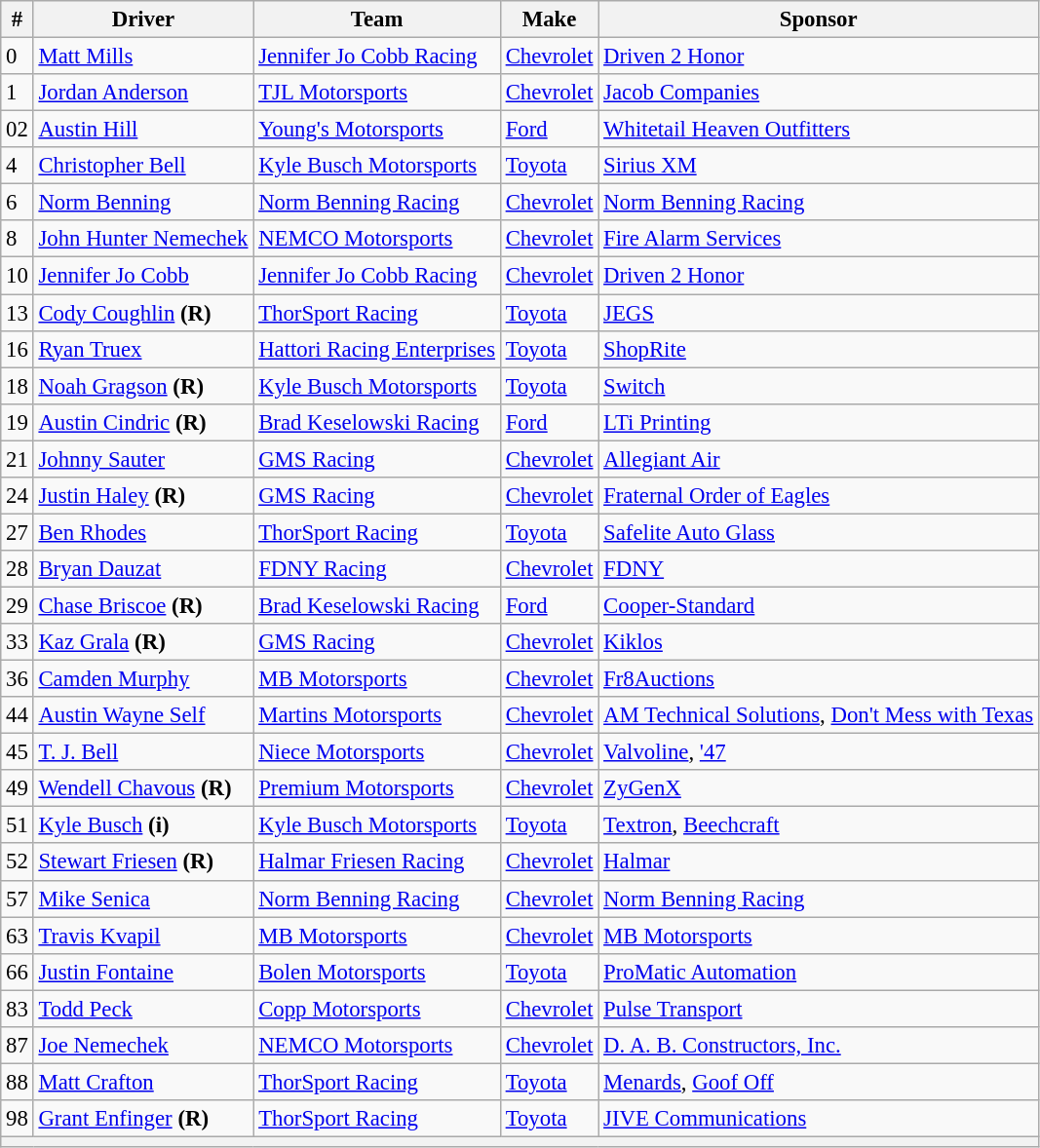<table class="wikitable" style="font-size:95%">
<tr>
<th>#</th>
<th>Driver</th>
<th>Team</th>
<th>Make</th>
<th>Sponsor</th>
</tr>
<tr>
<td>0</td>
<td><a href='#'>Matt Mills</a></td>
<td><a href='#'>Jennifer Jo Cobb Racing</a></td>
<td><a href='#'>Chevrolet</a></td>
<td><a href='#'>Driven 2 Honor</a></td>
</tr>
<tr>
<td>1</td>
<td><a href='#'>Jordan Anderson</a></td>
<td><a href='#'>TJL Motorsports</a></td>
<td><a href='#'>Chevrolet</a></td>
<td><a href='#'>Jacob Companies</a></td>
</tr>
<tr>
<td>02</td>
<td><a href='#'>Austin Hill</a></td>
<td><a href='#'>Young's Motorsports</a></td>
<td><a href='#'>Ford</a></td>
<td><a href='#'>Whitetail Heaven Outfitters</a></td>
</tr>
<tr>
<td>4</td>
<td><a href='#'>Christopher Bell</a></td>
<td><a href='#'>Kyle Busch Motorsports</a></td>
<td><a href='#'>Toyota</a></td>
<td><a href='#'>Sirius XM</a></td>
</tr>
<tr>
<td>6</td>
<td><a href='#'>Norm Benning</a></td>
<td><a href='#'>Norm Benning Racing</a></td>
<td><a href='#'>Chevrolet</a></td>
<td><a href='#'>Norm Benning Racing</a></td>
</tr>
<tr>
<td>8</td>
<td><a href='#'>John Hunter Nemechek</a></td>
<td><a href='#'>NEMCO Motorsports</a></td>
<td><a href='#'>Chevrolet</a></td>
<td><a href='#'>Fire Alarm Services</a></td>
</tr>
<tr>
<td>10</td>
<td><a href='#'>Jennifer Jo Cobb</a></td>
<td><a href='#'>Jennifer Jo Cobb Racing</a></td>
<td><a href='#'>Chevrolet</a></td>
<td><a href='#'>Driven 2 Honor</a></td>
</tr>
<tr>
<td>13</td>
<td><a href='#'>Cody Coughlin</a> <strong>(R)</strong></td>
<td><a href='#'>ThorSport Racing</a></td>
<td><a href='#'>Toyota</a></td>
<td><a href='#'>JEGS</a></td>
</tr>
<tr>
<td>16</td>
<td><a href='#'>Ryan Truex</a></td>
<td><a href='#'>Hattori Racing Enterprises</a></td>
<td><a href='#'>Toyota</a></td>
<td><a href='#'>ShopRite</a></td>
</tr>
<tr>
<td>18</td>
<td><a href='#'>Noah Gragson</a> <strong>(R)</strong></td>
<td><a href='#'>Kyle Busch Motorsports</a></td>
<td><a href='#'>Toyota</a></td>
<td><a href='#'>Switch</a></td>
</tr>
<tr>
<td>19</td>
<td><a href='#'>Austin Cindric</a> <strong>(R)</strong></td>
<td><a href='#'>Brad Keselowski Racing</a></td>
<td><a href='#'>Ford</a></td>
<td><a href='#'>LTi Printing</a></td>
</tr>
<tr>
<td>21</td>
<td><a href='#'>Johnny Sauter</a></td>
<td><a href='#'>GMS Racing</a></td>
<td><a href='#'>Chevrolet</a></td>
<td><a href='#'>Allegiant Air</a></td>
</tr>
<tr>
<td>24</td>
<td><a href='#'>Justin Haley</a> <strong>(R)</strong></td>
<td><a href='#'>GMS Racing</a></td>
<td><a href='#'>Chevrolet</a></td>
<td><a href='#'>Fraternal Order of Eagles</a></td>
</tr>
<tr>
<td>27</td>
<td><a href='#'>Ben Rhodes</a></td>
<td><a href='#'>ThorSport Racing</a></td>
<td><a href='#'>Toyota</a></td>
<td><a href='#'>Safelite Auto Glass</a></td>
</tr>
<tr>
<td>28</td>
<td><a href='#'>Bryan Dauzat</a></td>
<td><a href='#'>FDNY Racing</a></td>
<td><a href='#'>Chevrolet</a></td>
<td><a href='#'>FDNY</a></td>
</tr>
<tr>
<td>29</td>
<td><a href='#'>Chase Briscoe</a> <strong>(R)</strong></td>
<td><a href='#'>Brad Keselowski Racing</a></td>
<td><a href='#'>Ford</a></td>
<td><a href='#'>Cooper-Standard</a></td>
</tr>
<tr>
<td>33</td>
<td><a href='#'>Kaz Grala</a> <strong>(R)</strong></td>
<td><a href='#'>GMS Racing</a></td>
<td><a href='#'>Chevrolet</a></td>
<td><a href='#'>Kiklos</a></td>
</tr>
<tr>
<td>36</td>
<td><a href='#'>Camden Murphy</a></td>
<td><a href='#'>MB Motorsports</a></td>
<td><a href='#'>Chevrolet</a></td>
<td><a href='#'>Fr8Auctions</a></td>
</tr>
<tr>
<td>44</td>
<td><a href='#'>Austin Wayne Self</a></td>
<td><a href='#'>Martins Motorsports</a></td>
<td><a href='#'>Chevrolet</a></td>
<td><a href='#'>AM Technical Solutions</a>, <a href='#'>Don't Mess with Texas</a></td>
</tr>
<tr>
<td>45</td>
<td><a href='#'>T. J. Bell</a></td>
<td><a href='#'>Niece Motorsports</a></td>
<td><a href='#'>Chevrolet</a></td>
<td><a href='#'>Valvoline</a>, <a href='#'>'47</a></td>
</tr>
<tr>
<td>49</td>
<td><a href='#'>Wendell Chavous</a> <strong>(R)</strong></td>
<td><a href='#'>Premium Motorsports</a></td>
<td><a href='#'>Chevrolet</a></td>
<td><a href='#'>ZyGenX</a></td>
</tr>
<tr>
<td>51</td>
<td><a href='#'>Kyle Busch</a> <strong>(i)</strong></td>
<td><a href='#'>Kyle Busch Motorsports</a></td>
<td><a href='#'>Toyota</a></td>
<td><a href='#'>Textron</a>, <a href='#'>Beechcraft</a></td>
</tr>
<tr>
<td>52</td>
<td><a href='#'>Stewart Friesen</a> <strong>(R)</strong></td>
<td><a href='#'>Halmar Friesen Racing</a></td>
<td><a href='#'>Chevrolet</a></td>
<td><a href='#'>Halmar</a></td>
</tr>
<tr>
<td>57</td>
<td><a href='#'>Mike Senica</a></td>
<td><a href='#'>Norm Benning Racing</a></td>
<td><a href='#'>Chevrolet</a></td>
<td><a href='#'>Norm Benning Racing</a></td>
</tr>
<tr>
<td>63</td>
<td><a href='#'>Travis Kvapil</a></td>
<td><a href='#'>MB Motorsports</a></td>
<td><a href='#'>Chevrolet</a></td>
<td><a href='#'>MB Motorsports</a></td>
</tr>
<tr>
<td>66</td>
<td><a href='#'>Justin Fontaine</a></td>
<td><a href='#'>Bolen Motorsports</a></td>
<td><a href='#'>Toyota</a></td>
<td><a href='#'>ProMatic Automation</a></td>
</tr>
<tr>
<td>83</td>
<td><a href='#'>Todd Peck</a></td>
<td><a href='#'>Copp Motorsports</a></td>
<td><a href='#'>Chevrolet</a></td>
<td><a href='#'>Pulse Transport</a></td>
</tr>
<tr>
<td>87</td>
<td><a href='#'>Joe Nemechek</a></td>
<td><a href='#'>NEMCO Motorsports</a></td>
<td><a href='#'>Chevrolet</a></td>
<td><a href='#'>D. A. B. Constructors, Inc.</a></td>
</tr>
<tr>
<td>88</td>
<td><a href='#'>Matt Crafton</a></td>
<td><a href='#'>ThorSport Racing</a></td>
<td><a href='#'>Toyota</a></td>
<td><a href='#'>Menards</a>, <a href='#'>Goof Off</a></td>
</tr>
<tr>
<td>98</td>
<td><a href='#'>Grant Enfinger</a> <strong>(R)</strong></td>
<td><a href='#'>ThorSport Racing</a></td>
<td><a href='#'>Toyota</a></td>
<td><a href='#'>JIVE Communications</a></td>
</tr>
<tr>
<th colspan="5"></th>
</tr>
</table>
